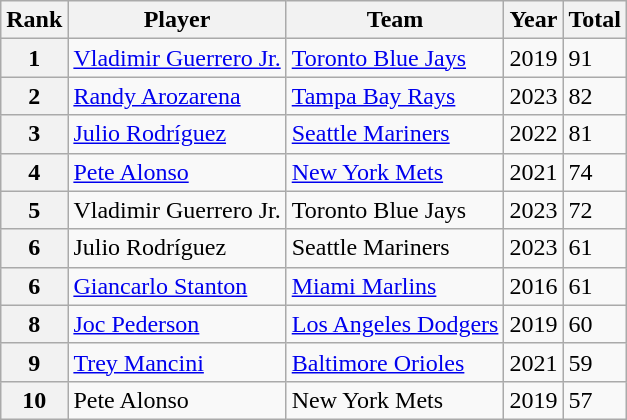<table class="wikitable plainrowheaders" style="text-align:left">
<tr>
<th>Rank</th>
<th>Player</th>
<th>Team</th>
<th>Year</th>
<th>Total</th>
</tr>
<tr>
<th>1</th>
<td><a href='#'>Vladimir Guerrero Jr.</a></td>
<td><a href='#'>Toronto Blue Jays</a></td>
<td>2019</td>
<td>91</td>
</tr>
<tr>
<th>2</th>
<td><a href='#'>Randy Arozarena</a></td>
<td><a href='#'>Tampa Bay Rays</a></td>
<td>2023</td>
<td>82</td>
</tr>
<tr>
<th>3</th>
<td><a href='#'>Julio Rodríguez</a></td>
<td><a href='#'>Seattle Mariners</a></td>
<td>2022</td>
<td>81</td>
</tr>
<tr>
<th>4</th>
<td><a href='#'>Pete Alonso</a></td>
<td><a href='#'>New York Mets</a></td>
<td>2021</td>
<td>74</td>
</tr>
<tr>
<th>5</th>
<td>Vladimir Guerrero Jr.</td>
<td>Toronto Blue Jays</td>
<td>2023</td>
<td>72</td>
</tr>
<tr>
<th>6</th>
<td>Julio Rodríguez</td>
<td>Seattle Mariners</td>
<td>2023</td>
<td>61</td>
</tr>
<tr>
<th>6</th>
<td><a href='#'>Giancarlo Stanton</a></td>
<td><a href='#'>Miami Marlins</a></td>
<td>2016</td>
<td>61</td>
</tr>
<tr>
<th>8</th>
<td><a href='#'>Joc Pederson</a></td>
<td><a href='#'>Los Angeles Dodgers</a></td>
<td>2019</td>
<td>60</td>
</tr>
<tr>
<th>9</th>
<td><a href='#'>Trey Mancini</a></td>
<td><a href='#'>Baltimore Orioles</a></td>
<td>2021</td>
<td>59</td>
</tr>
<tr>
<th>10</th>
<td>Pete Alonso</td>
<td>New York Mets</td>
<td>2019</td>
<td>57</td>
</tr>
</table>
